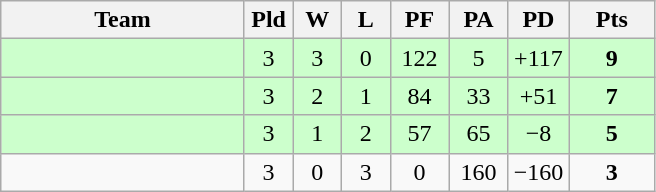<table class="wikitable" style="text-align:center;">
<tr>
<th width="155">Team</th>
<th width="25">Pld</th>
<th width="25">W</th>
<th width="25">L</th>
<th width="32">PF</th>
<th width="32">PA</th>
<th width="32">PD</th>
<th width="50">Pts</th>
</tr>
<tr style="background:#ccffcc">
<td align="left"></td>
<td>3</td>
<td>3</td>
<td>0</td>
<td>122</td>
<td>5</td>
<td>+117</td>
<td><strong>9</strong></td>
</tr>
<tr style="background:#ccffcc">
<td align="left"></td>
<td>3</td>
<td>2</td>
<td>1</td>
<td>84</td>
<td>33</td>
<td>+51</td>
<td><strong>7</strong></td>
</tr>
<tr style="background:#ccffcc">
<td align="left"></td>
<td>3</td>
<td>1</td>
<td>2</td>
<td>57</td>
<td>65</td>
<td>−8</td>
<td><strong>5</strong></td>
</tr>
<tr>
<td align="left"></td>
<td>3</td>
<td>0</td>
<td>3</td>
<td>0</td>
<td>160</td>
<td>−160</td>
<td><strong>3</strong></td>
</tr>
</table>
